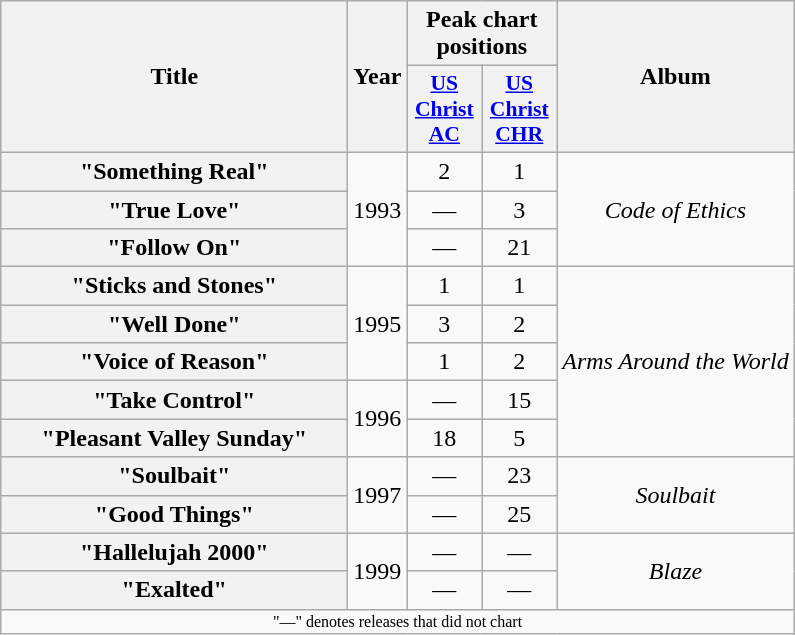<table class="wikitable plainrowheaders" style="text-align:center;">
<tr>
<th scope="col" rowspan="2" style="width:14em;">Title</th>
<th scope="col" rowspan="2" style="width:1em;">Year</th>
<th scope="col" colspan="2">Peak chart positions</th>
<th scope="col" rowspan="2">Album</th>
</tr>
<tr>
<th style="width:3em; font-size:90%"><a href='#'>US<br>Christ AC</a><br></th>
<th style="width:3em; font-size:90%"><a href='#'>US<br>Christ CHR</a><br></th>
</tr>
<tr>
<th scope="row">"Something Real"</th>
<td rowspan="3">1993</td>
<td>2</td>
<td>1</td>
<td rowspan="3"><em>Code of Ethics</em></td>
</tr>
<tr>
<th scope="row">"True Love"</th>
<td>—</td>
<td>3</td>
</tr>
<tr>
<th scope="row">"Follow On"</th>
<td>—</td>
<td>21</td>
</tr>
<tr>
<th scope="row">"Sticks and Stones"</th>
<td rowspan="3">1995</td>
<td>1</td>
<td>1</td>
<td rowspan="5"><em>Arms Around the World</em></td>
</tr>
<tr>
<th scope="row">"Well Done"</th>
<td>3</td>
<td>2</td>
</tr>
<tr>
<th scope="row">"Voice of Reason"</th>
<td>1</td>
<td>2</td>
</tr>
<tr>
<th scope="row">"Take Control"</th>
<td rowspan="2">1996</td>
<td>—</td>
<td>15</td>
</tr>
<tr>
<th scope="row">"Pleasant Valley Sunday"</th>
<td>18</td>
<td>5</td>
</tr>
<tr>
<th scope="row">"Soulbait"</th>
<td rowspan="2">1997</td>
<td>—</td>
<td>23</td>
<td rowspan="2"><em>Soulbait</em></td>
</tr>
<tr>
<th scope="row">"Good Things"</th>
<td>—</td>
<td>25</td>
</tr>
<tr>
<th scope="row">"Hallelujah 2000"</th>
<td rowspan="2">1999</td>
<td>—</td>
<td>—</td>
<td rowspan="2"><em>Blaze</em></td>
</tr>
<tr>
<th scope="row">"Exalted"</th>
<td>—</td>
<td>—</td>
</tr>
<tr>
<td colspan="12" style="font-size:8pt">"—" denotes releases that did not chart</td>
</tr>
</table>
